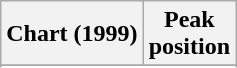<table class="wikitable sortable plainrowheaders" style="text-align:center">
<tr>
<th>Chart (1999)</th>
<th>Peak<br>position</th>
</tr>
<tr>
</tr>
<tr>
</tr>
<tr>
</tr>
</table>
